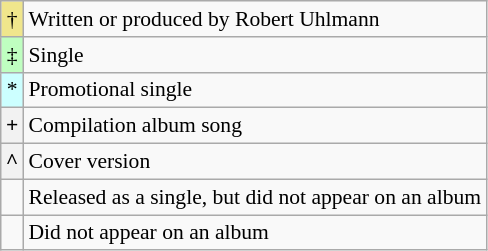<table class="wikitable" style="font-size:90%;">
<tr>
<td align="center" style="background-color:#f0e68c">†</td>
<td>Written or produced by Robert Uhlmann</td>
</tr>
<tr>
<td align="center" style="background-color:#bfffc0">‡</td>
<td>Single</td>
</tr>
<tr>
<td align="center" style="background-color:#ccffff">*</td>
<td>Promotional single</td>
</tr>
<tr>
<th align="center" scope="row">+</th>
<td>Compilation album song</td>
</tr>
<tr>
<th align="center" scope="row">^</th>
<td>Cover version</td>
</tr>
<tr>
<td></td>
<td>Released as a single, but did not appear on an album</td>
</tr>
<tr>
<td></td>
<td>Did not appear on an album</td>
</tr>
</table>
